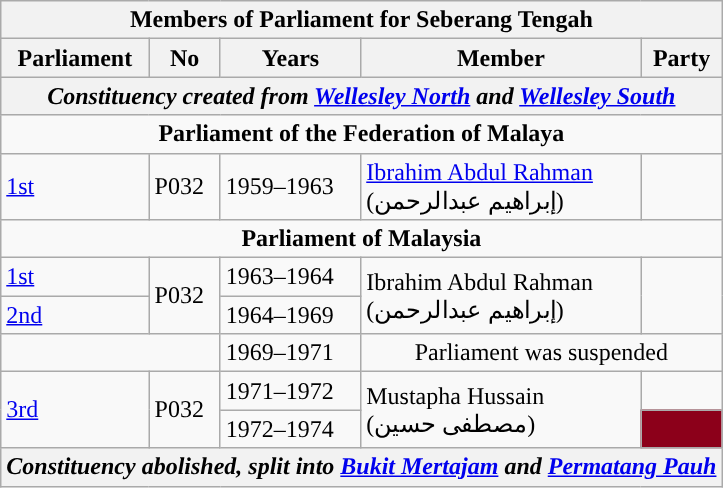<table class=wikitable>
<tr>
<th colspan="5">Members of Parliament for Seberang Tengah</th>
</tr>
<tr>
<th>Parliament</th>
<th>No</th>
<th>Years</th>
<th>Member</th>
<th>Party</th>
</tr>
<tr>
<th colspan="5" align="center"><em>Constituency created from <a href='#'>Wellesley North</a> and <a href='#'>Wellesley South</a></em></th>
</tr>
<tr>
<td colspan="5" align="center"><strong>Parliament of the Federation of Malaya</strong></td>
</tr>
<tr>
<td><a href='#'>1st</a></td>
<td>P032</td>
<td>1959–1963</td>
<td><a href='#'>Ibrahim Abdul Rahman</a> <br> (إبراهيم عبدالرحمن)</td>
<td></td>
</tr>
<tr>
<td colspan="5" align="center"><strong>Parliament of Malaysia</strong></td>
</tr>
<tr>
<td><a href='#'>1st</a></td>
<td rowspan="2">P032</td>
<td>1963–1964</td>
<td rowspan="2">Ibrahim Abdul Rahman <br> (إبراهيم عبدالرحمن)</td>
<td rowspan=2></td>
</tr>
<tr>
<td><a href='#'>2nd</a></td>
<td>1964–1969</td>
</tr>
<tr>
<td colspan="2"></td>
<td>1969–1971</td>
<td colspan="2" align="center">Parliament was suspended</td>
</tr>
<tr>
<td rowspan=2><a href='#'>3rd</a></td>
<td rowspan="2">P032</td>
<td>1971–1972</td>
<td rowspan="2">Mustapha Hussain <br> (مصطفى حسين)</td>
<td></td>
</tr>
<tr>
<td>1972–1974</td>
<td bgcolor="#8C001A"></td>
</tr>
<tr>
<th colspan="5" align="center"><em>Constituency abolished, split into <a href='#'>Bukit Mertajam</a> and <a href='#'>Permatang Pauh</a></em></th>
</tr>
</table>
